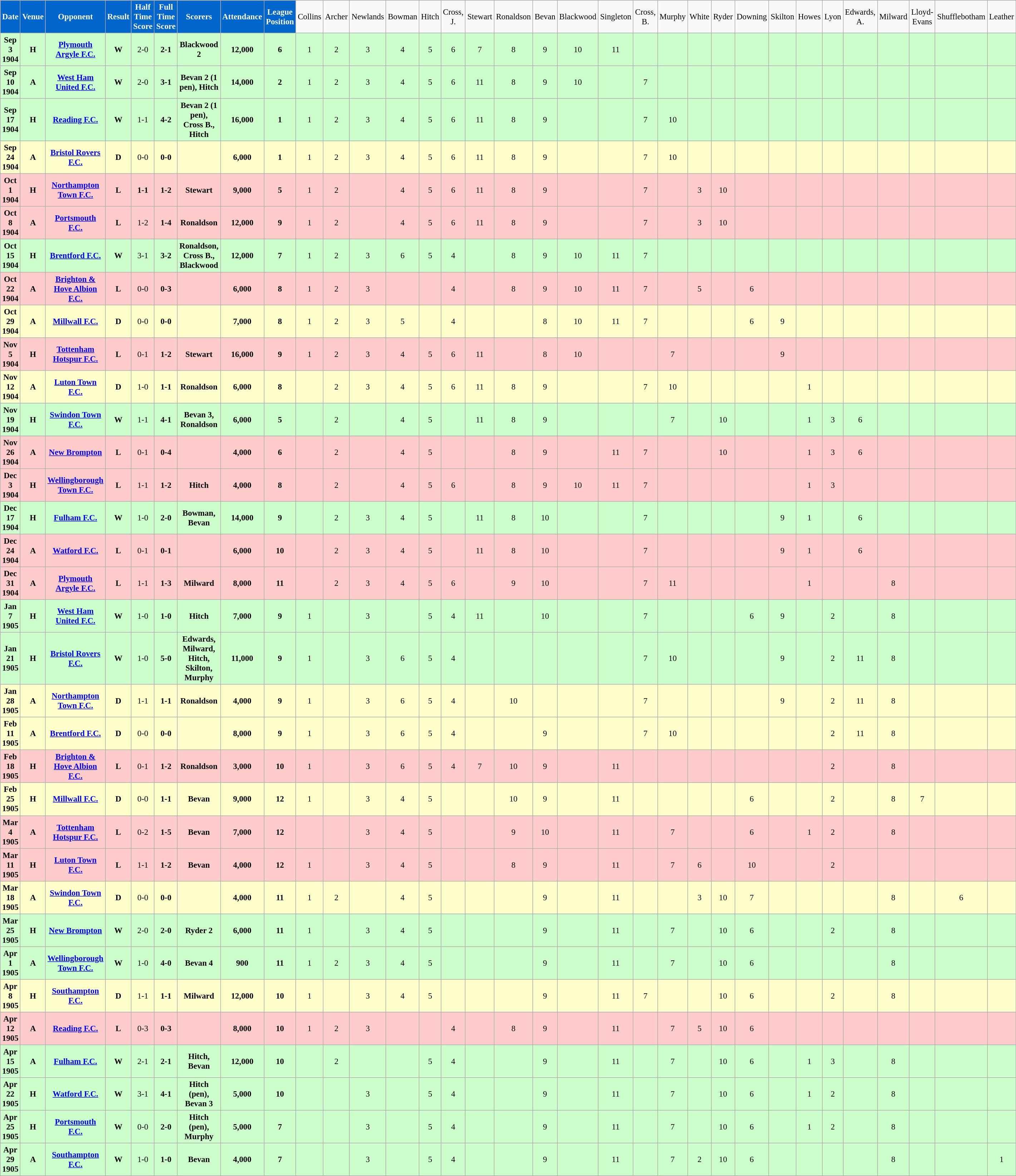<table class="wikitable sortable" style="font-size:95%; text-align:center">
<tr>
<td style="background:#0066CC; color:#FFFFFF; text-align:center;"><strong>Date</strong></td>
<td style="background:#0066CC; color:#FFFFFF; text-align:center;"><strong>Venue</strong></td>
<td style="background:#0066CC; color:#FFFFFF; text-align:center;"><strong>Opponent</strong></td>
<td style="background:#0066CC; color:#FFFFFF; text-align:center;"><strong>Result</strong></td>
<td style="background:#0066CC; color:#FFFFFF; text-align:center;"><strong>Half Time Score</strong></td>
<td style="background:#0066CC; color:#FFFFFF; text-align:center;"><strong>Full Time Score</strong></td>
<td style="background:#0066CC; color:#FFFFFF; text-align:center;"><strong>Scorers</strong></td>
<td style="background:#0066CC; color:#FFFFFF; text-align:center;"><strong>Attendance</strong></td>
<td style="background:#0066CC; color:#FFFFFF; text-align:center;"><strong>League Position</strong></td>
<td>Collins</td>
<td>Archer</td>
<td>Newlands</td>
<td>Bowman</td>
<td>Hitch</td>
<td>Cross, J.</td>
<td>Stewart</td>
<td>Ronaldson</td>
<td>Bevan</td>
<td>Blackwood</td>
<td>Singleton</td>
<td>Cross, B.</td>
<td>Murphy</td>
<td>White</td>
<td>Ryder</td>
<td>Downing</td>
<td>Skilton</td>
<td>Howes</td>
<td>Lyon</td>
<td>Edwards, A.</td>
<td>Milward</td>
<td>Lloyd-Evans</td>
<td>Shufflebotham</td>
<td>Leather</td>
</tr>
<tr bgcolor="#CCFFCC">
<td><strong>Sep 3 1904</strong></td>
<td><strong>H</strong></td>
<td><a href='#'><strong>Plymouth Argyle F.C.</strong></a></td>
<td><strong>W</strong></td>
<td>2-0</td>
<td><strong>2-1</strong></td>
<td><strong>Blackwood 2</strong></td>
<td><strong>12,000</strong></td>
<td><strong>6</strong></td>
<td>1</td>
<td>2</td>
<td>3</td>
<td>4</td>
<td>5</td>
<td>6</td>
<td>7</td>
<td>8</td>
<td>9</td>
<td>10</td>
<td>11</td>
<td></td>
<td></td>
<td></td>
<td></td>
<td></td>
<td></td>
<td></td>
<td></td>
<td></td>
<td></td>
<td></td>
<td></td>
<td></td>
</tr>
<tr bgcolor="#CCFFCC">
<td><strong>Sep 10 1904</strong></td>
<td><strong>A</strong></td>
<td><a href='#'><strong>West Ham United F.C.</strong></a></td>
<td><strong>W</strong></td>
<td>2-0</td>
<td><strong>3-1</strong></td>
<td><strong>Bevan 2 (1 pen), Hitch</strong></td>
<td><strong>14,000</strong></td>
<td><strong>2</strong></td>
<td>1</td>
<td>2</td>
<td>3</td>
<td>4</td>
<td>5</td>
<td>6</td>
<td>11</td>
<td>8</td>
<td>9</td>
<td>10</td>
<td></td>
<td>7</td>
<td></td>
<td></td>
<td></td>
<td></td>
<td></td>
<td></td>
<td></td>
<td></td>
<td></td>
<td></td>
<td></td>
<td></td>
</tr>
<tr bgcolor="#CCFFCC">
<td><strong>Sep 17 1904</strong></td>
<td><strong>H</strong></td>
<td><a href='#'><strong>Reading F.C.</strong></a></td>
<td><strong>W</strong></td>
<td>1-1</td>
<td><strong>4-2</strong></td>
<td><strong>Bevan 2 (1 pen), Cross B., Hitch</strong></td>
<td><strong>16,000</strong></td>
<td><strong>1</strong></td>
<td>1</td>
<td>2</td>
<td>3</td>
<td>4</td>
<td>5</td>
<td>6</td>
<td>11</td>
<td>8</td>
<td>9</td>
<td></td>
<td></td>
<td>7</td>
<td>10</td>
<td></td>
<td></td>
<td></td>
<td></td>
<td></td>
<td></td>
<td></td>
<td></td>
<td></td>
<td></td>
<td></td>
</tr>
<tr bgcolor="#FFFFCC">
<td><strong>Sep 24 1904</strong></td>
<td><strong>A</strong></td>
<td><a href='#'><strong>Bristol Rovers F.C.</strong></a></td>
<td><strong>D</strong></td>
<td>0-0</td>
<td><strong>0-0</strong></td>
<td></td>
<td><strong>6,000</strong></td>
<td><strong>1</strong></td>
<td>1</td>
<td>2</td>
<td>3</td>
<td>4</td>
<td>5</td>
<td>6</td>
<td>11</td>
<td>8</td>
<td>9</td>
<td></td>
<td></td>
<td>7</td>
<td>10</td>
<td></td>
<td></td>
<td></td>
<td></td>
<td></td>
<td></td>
<td></td>
<td></td>
<td></td>
<td></td>
<td></td>
</tr>
<tr bgcolor="#FFCCCC">
<td><strong>Oct 1 1904</strong></td>
<td><strong>H</strong></td>
<td><a href='#'><strong>Northampton Town F.C.</strong></a></td>
<td><strong>L</strong></td>
<td><strong>1-1</strong></td>
<td><strong>1-2</strong></td>
<td><strong>Stewart</strong></td>
<td><strong>9,000</strong></td>
<td><strong>5</strong></td>
<td>1</td>
<td>2</td>
<td></td>
<td>4</td>
<td>5</td>
<td>6</td>
<td>11</td>
<td>8</td>
<td>9</td>
<td></td>
<td></td>
<td>7</td>
<td></td>
<td>3</td>
<td>10</td>
<td></td>
<td></td>
<td></td>
<td></td>
<td></td>
<td></td>
<td></td>
<td></td>
<td></td>
</tr>
<tr bgcolor="#FFCCCC">
<td><strong>Oct 8 1904</strong></td>
<td><strong>A</strong></td>
<td><a href='#'><strong>Portsmouth F.C.</strong></a></td>
<td><strong>L</strong></td>
<td>1-2</td>
<td><strong>1-4</strong></td>
<td><strong>Ronaldson</strong></td>
<td><strong>12,000</strong></td>
<td><strong>9</strong></td>
<td>1</td>
<td>2</td>
<td></td>
<td>4</td>
<td>5</td>
<td>6</td>
<td>11</td>
<td>8</td>
<td>9</td>
<td></td>
<td></td>
<td>7</td>
<td></td>
<td>3</td>
<td>10</td>
<td></td>
<td></td>
<td></td>
<td></td>
<td></td>
<td></td>
<td></td>
<td></td>
<td></td>
</tr>
<tr bgcolor="#CCFFCC">
<td><strong>Oct 15 1904</strong></td>
<td><strong>H</strong></td>
<td><a href='#'><strong>Brentford F.C.</strong></a></td>
<td><strong>W</strong></td>
<td>3-1</td>
<td><strong>3-2</strong></td>
<td><strong>Ronaldson, Cross B., Blackwood</strong></td>
<td><strong>12,000</strong></td>
<td><strong>7</strong></td>
<td>1</td>
<td>2</td>
<td>3</td>
<td>6</td>
<td>5</td>
<td>4</td>
<td></td>
<td>8</td>
<td>9</td>
<td>10</td>
<td>11</td>
<td>7</td>
<td></td>
<td></td>
<td></td>
<td></td>
<td></td>
<td></td>
<td></td>
<td></td>
<td></td>
<td></td>
<td></td>
<td></td>
</tr>
<tr bgcolor="#FFCCCC">
<td><strong>Oct 22 1904</strong></td>
<td><strong>A</strong></td>
<td><a href='#'><strong>Brighton & Hove Albion F.C.</strong></a></td>
<td><strong>L</strong></td>
<td>0-0</td>
<td><strong>0-3</strong></td>
<td></td>
<td><strong>6,000</strong></td>
<td><strong>8</strong></td>
<td>1</td>
<td>2</td>
<td>3</td>
<td></td>
<td></td>
<td>4</td>
<td></td>
<td>8</td>
<td>9</td>
<td>10</td>
<td>11</td>
<td>7</td>
<td></td>
<td>5</td>
<td></td>
<td>6</td>
<td></td>
<td></td>
<td></td>
<td></td>
<td></td>
<td></td>
<td></td>
<td></td>
</tr>
<tr bgcolor="#FFFFCC">
<td><strong>Oct 29 1904</strong></td>
<td><strong>A</strong></td>
<td><a href='#'><strong>Millwall F.C.</strong></a></td>
<td><strong>D</strong></td>
<td>0-0</td>
<td><strong>0-0</strong></td>
<td></td>
<td><strong>7,000</strong></td>
<td><strong>8</strong></td>
<td>1</td>
<td>2</td>
<td>3</td>
<td>5</td>
<td></td>
<td>4</td>
<td></td>
<td></td>
<td>8</td>
<td>10</td>
<td>11</td>
<td>7</td>
<td></td>
<td></td>
<td></td>
<td>6</td>
<td>9</td>
<td></td>
<td></td>
<td></td>
<td></td>
<td></td>
<td></td>
<td></td>
</tr>
<tr bgcolor="#FFCCCC">
<td><strong>Nov 5 1904</strong></td>
<td><strong>H</strong></td>
<td><a href='#'><strong>Tottenham Hotspur F.C.</strong></a></td>
<td><strong>L</strong></td>
<td>0-1</td>
<td><strong>1-2</strong></td>
<td><strong>Stewart</strong></td>
<td><strong>16,000</strong></td>
<td><strong>9</strong></td>
<td>1</td>
<td>2</td>
<td>3</td>
<td>4</td>
<td>5</td>
<td>6</td>
<td>11</td>
<td></td>
<td>8</td>
<td>10</td>
<td></td>
<td></td>
<td>7</td>
<td></td>
<td></td>
<td></td>
<td>9</td>
<td></td>
<td></td>
<td></td>
<td></td>
<td></td>
<td></td>
<td></td>
</tr>
<tr bgcolor="#FFFFCC">
<td><strong>Nov 12 1904</strong></td>
<td><strong>A</strong></td>
<td><a href='#'><strong>Luton Town F.C.</strong></a></td>
<td><strong>D</strong></td>
<td>1-0</td>
<td><strong>1-1</strong></td>
<td><strong>Ronaldson</strong></td>
<td><strong>6,000</strong></td>
<td><strong>8</strong></td>
<td></td>
<td>2</td>
<td>3</td>
<td>4</td>
<td>5</td>
<td>6</td>
<td>11</td>
<td>8</td>
<td>9</td>
<td></td>
<td></td>
<td>7</td>
<td>10</td>
<td></td>
<td></td>
<td></td>
<td></td>
<td>1</td>
<td></td>
<td></td>
<td></td>
<td></td>
<td></td>
<td></td>
</tr>
<tr bgcolor="#CCFFCC">
<td><strong>Nov 19 1904</strong></td>
<td><strong>H</strong></td>
<td><a href='#'><strong>Swindon Town F.C.</strong></a></td>
<td><strong>W</strong></td>
<td>1-1</td>
<td><strong>4-1</strong></td>
<td><strong>Bevan 3, Ronaldson</strong></td>
<td><strong>6,000</strong></td>
<td><strong>5</strong></td>
<td></td>
<td>2</td>
<td></td>
<td>4</td>
<td>5</td>
<td></td>
<td>11</td>
<td>8</td>
<td>9</td>
<td></td>
<td></td>
<td></td>
<td>7</td>
<td></td>
<td>10</td>
<td></td>
<td></td>
<td>1</td>
<td>3</td>
<td>6</td>
<td></td>
<td></td>
<td></td>
<td></td>
</tr>
<tr bgcolor="#FFCCCC">
<td><strong>Nov 26 1904</strong></td>
<td><strong>A</strong></td>
<td><a href='#'><strong>New Brompton</strong></a></td>
<td><strong>L</strong></td>
<td>0-1</td>
<td><strong>0-4</strong></td>
<td></td>
<td><strong>4,000</strong></td>
<td><strong>6</strong></td>
<td></td>
<td>2</td>
<td></td>
<td>4</td>
<td>5</td>
<td></td>
<td></td>
<td>8</td>
<td>9</td>
<td></td>
<td>11</td>
<td>7</td>
<td></td>
<td></td>
<td>10</td>
<td></td>
<td></td>
<td>1</td>
<td>3</td>
<td>6</td>
<td></td>
<td></td>
<td></td>
<td></td>
</tr>
<tr bgcolor="#FFCCCC">
<td><strong>Dec 3 1904</strong></td>
<td><strong>H</strong></td>
<td><a href='#'><strong>Wellingborough Town F.C.</strong></a></td>
<td><strong>L</strong></td>
<td>1-1</td>
<td><strong>1-2</strong></td>
<td><strong>Hitch</strong></td>
<td><strong>4,000</strong></td>
<td><strong>8</strong></td>
<td></td>
<td>2</td>
<td></td>
<td>4</td>
<td>5</td>
<td>6</td>
<td></td>
<td>8</td>
<td>9</td>
<td>10</td>
<td>11</td>
<td>7</td>
<td></td>
<td></td>
<td></td>
<td></td>
<td></td>
<td>1</td>
<td>3</td>
<td></td>
<td></td>
<td></td>
<td></td>
<td></td>
</tr>
<tr bgcolor="#CCFFCC">
<td><strong>Dec 17 1904</strong></td>
<td><strong>H</strong></td>
<td><a href='#'><strong>Fulham F.C.</strong></a></td>
<td><strong>W</strong></td>
<td>1-0</td>
<td><strong>2-0</strong></td>
<td><strong>Bowman, Bevan</strong></td>
<td><strong>14,000</strong></td>
<td><strong>9</strong></td>
<td></td>
<td>2</td>
<td>3</td>
<td>4</td>
<td>5</td>
<td></td>
<td>11</td>
<td>8</td>
<td>10</td>
<td></td>
<td></td>
<td>7</td>
<td></td>
<td></td>
<td></td>
<td></td>
<td>9</td>
<td>1</td>
<td></td>
<td>6</td>
<td></td>
<td></td>
<td></td>
<td></td>
</tr>
<tr bgcolor="#FFCCCC">
<td><strong>Dec 24 1904</strong></td>
<td><strong>A</strong></td>
<td><a href='#'><strong>Watford F.C.</strong></a></td>
<td><strong>L</strong></td>
<td>0-1</td>
<td><strong>0-1</strong></td>
<td></td>
<td><strong>6,000</strong></td>
<td><strong>10</strong></td>
<td></td>
<td>2</td>
<td>3</td>
<td>4</td>
<td>5</td>
<td></td>
<td>11</td>
<td>8</td>
<td>10</td>
<td></td>
<td></td>
<td>7</td>
<td></td>
<td></td>
<td></td>
<td></td>
<td>9</td>
<td>1</td>
<td></td>
<td>6</td>
<td></td>
<td></td>
<td></td>
<td></td>
</tr>
<tr bgcolor="#FFCCCC">
<td><strong>Dec 31 1904</strong></td>
<td><strong>A</strong></td>
<td><a href='#'><strong>Plymouth Argyle F.C.</strong></a></td>
<td><strong>L</strong></td>
<td>1-1</td>
<td><strong>1-3</strong></td>
<td><strong>Milward</strong></td>
<td><strong>8,000</strong></td>
<td><strong>11</strong></td>
<td></td>
<td>2</td>
<td>3</td>
<td>4</td>
<td>5</td>
<td>6</td>
<td></td>
<td>9</td>
<td>10</td>
<td></td>
<td></td>
<td>7</td>
<td>11</td>
<td></td>
<td></td>
<td></td>
<td></td>
<td>1</td>
<td></td>
<td></td>
<td>8</td>
<td></td>
<td></td>
<td></td>
</tr>
<tr bgcolor="#CCFFCC">
<td><strong>Jan 7 1905</strong></td>
<td><strong>H</strong></td>
<td><a href='#'><strong>West Ham United F.C.</strong></a></td>
<td><strong>W</strong></td>
<td>1-0</td>
<td><strong>1-0</strong></td>
<td><strong>Hitch</strong></td>
<td><strong>7,000</strong></td>
<td><strong>9</strong></td>
<td>1</td>
<td></td>
<td>3</td>
<td></td>
<td>5</td>
<td>4</td>
<td>11</td>
<td></td>
<td>10</td>
<td></td>
<td></td>
<td>7</td>
<td></td>
<td></td>
<td></td>
<td>6</td>
<td>9</td>
<td></td>
<td>2</td>
<td></td>
<td>8</td>
<td></td>
<td></td>
<td></td>
</tr>
<tr bgcolor="#CCFFCC">
<td><strong>Jan 21 1905</strong></td>
<td><strong>H</strong></td>
<td><a href='#'><strong>Bristol Rovers F.C.</strong></a></td>
<td><strong>W</strong></td>
<td>1-0</td>
<td><strong>5-0</strong></td>
<td><strong>Edwards, Milward, Hitch, Skilton, Murphy</strong></td>
<td><strong>11,000</strong></td>
<td><strong>9</strong></td>
<td>1</td>
<td></td>
<td>3</td>
<td>6</td>
<td>5</td>
<td>4</td>
<td></td>
<td></td>
<td></td>
<td></td>
<td></td>
<td>7</td>
<td>10</td>
<td></td>
<td></td>
<td></td>
<td>9</td>
<td></td>
<td>2</td>
<td>11</td>
<td>8</td>
<td></td>
<td></td>
<td></td>
</tr>
<tr bgcolor="#FFFFCC">
<td><strong>Jan 28 1905</strong></td>
<td><strong>A</strong></td>
<td><a href='#'><strong>Northampton Town F.C.</strong></a></td>
<td><strong>D</strong></td>
<td>1-1</td>
<td><strong>1-1</strong></td>
<td><strong>Ronaldson</strong></td>
<td><strong>4,000</strong></td>
<td><strong>9</strong></td>
<td>1</td>
<td></td>
<td>3</td>
<td>6</td>
<td>5</td>
<td>4</td>
<td></td>
<td>10</td>
<td></td>
<td></td>
<td></td>
<td>7</td>
<td></td>
<td></td>
<td></td>
<td></td>
<td>9</td>
<td></td>
<td>2</td>
<td>11</td>
<td>8</td>
<td></td>
<td></td>
<td></td>
</tr>
<tr bgcolor="#FFFFCC">
<td><strong>Feb 11 1905</strong></td>
<td><strong>A</strong></td>
<td><a href='#'><strong>Brentford F.C.</strong></a></td>
<td><strong>D</strong></td>
<td>0-0</td>
<td><strong>0-0</strong></td>
<td></td>
<td><strong>8,000</strong></td>
<td><strong>9</strong></td>
<td>1</td>
<td></td>
<td>3</td>
<td>6</td>
<td>5</td>
<td>4</td>
<td></td>
<td></td>
<td>9</td>
<td></td>
<td></td>
<td>7</td>
<td>10</td>
<td></td>
<td></td>
<td></td>
<td></td>
<td></td>
<td>2</td>
<td>11</td>
<td>8</td>
<td></td>
<td></td>
<td></td>
</tr>
<tr bgcolor="#FFCCCC">
<td><strong>Feb 18 1905</strong></td>
<td><strong>H</strong></td>
<td><a href='#'><strong>Brighton & Hove Albion F.C.</strong></a></td>
<td><strong>L</strong></td>
<td>0-1</td>
<td><strong>1-2</strong></td>
<td><strong>Ronaldson</strong></td>
<td><strong>3,000</strong></td>
<td><strong>10</strong></td>
<td>1</td>
<td></td>
<td>3</td>
<td>6</td>
<td>5</td>
<td>4</td>
<td>7</td>
<td>10</td>
<td>9</td>
<td></td>
<td>11</td>
<td></td>
<td></td>
<td></td>
<td></td>
<td></td>
<td></td>
<td></td>
<td>2</td>
<td></td>
<td>8</td>
<td></td>
<td></td>
<td></td>
</tr>
<tr bgcolor="#FFFFCC">
<td><strong>Feb 25 1905</strong></td>
<td><strong>H</strong></td>
<td><a href='#'><strong>Millwall F.C.</strong></a></td>
<td><strong>D</strong></td>
<td>0-0</td>
<td><strong>1-1</strong></td>
<td><strong>Bevan</strong></td>
<td><strong>9,000</strong></td>
<td><strong>12</strong></td>
<td>1</td>
<td></td>
<td>3</td>
<td>4</td>
<td>5</td>
<td></td>
<td></td>
<td>10</td>
<td>9</td>
<td></td>
<td>11</td>
<td></td>
<td></td>
<td></td>
<td></td>
<td>6</td>
<td></td>
<td></td>
<td>2</td>
<td></td>
<td>8</td>
<td>7</td>
<td></td>
<td></td>
</tr>
<tr bgcolor="#FFCCCC">
<td><strong>Mar 4 1905</strong></td>
<td><strong>A</strong></td>
<td><a href='#'><strong>Tottenham Hotspur F.C.</strong></a></td>
<td><strong>L</strong></td>
<td>0-2</td>
<td><strong>1-5</strong></td>
<td><strong>Bevan</strong></td>
<td><strong>7,000</strong></td>
<td><strong>12</strong></td>
<td></td>
<td></td>
<td>3</td>
<td>4</td>
<td>5</td>
<td></td>
<td></td>
<td>9</td>
<td>10</td>
<td></td>
<td>11</td>
<td></td>
<td>7</td>
<td></td>
<td></td>
<td>6</td>
<td></td>
<td>1</td>
<td>2</td>
<td></td>
<td>8</td>
<td></td>
<td></td>
<td></td>
</tr>
<tr bgcolor="#FFCCCC">
<td><strong>Mar 11 1905</strong></td>
<td><strong>H</strong></td>
<td><a href='#'><strong>Luton Town F.C.</strong></a></td>
<td><strong>L</strong></td>
<td>1-1</td>
<td><strong>1-2</strong></td>
<td><strong>Bevan</strong></td>
<td><strong>4,000</strong></td>
<td><strong>12</strong></td>
<td>1</td>
<td></td>
<td>3</td>
<td>4</td>
<td>5</td>
<td></td>
<td></td>
<td>8</td>
<td>9</td>
<td></td>
<td>11</td>
<td></td>
<td>7</td>
<td>6</td>
<td></td>
<td>10</td>
<td></td>
<td></td>
<td>2</td>
<td></td>
<td></td>
<td></td>
<td></td>
<td></td>
</tr>
<tr bgcolor="#FFFFCC">
<td><strong>Mar 18 1905</strong></td>
<td><strong>A</strong></td>
<td><a href='#'><strong>Swindon Town F.C.</strong></a></td>
<td><strong>D</strong></td>
<td>0-0</td>
<td><strong>0-0</strong></td>
<td></td>
<td><strong>4,000</strong></td>
<td><strong>11</strong></td>
<td>1</td>
<td>2</td>
<td></td>
<td>4</td>
<td>5</td>
<td></td>
<td></td>
<td></td>
<td>9</td>
<td></td>
<td>11</td>
<td></td>
<td></td>
<td>3</td>
<td>10</td>
<td>7</td>
<td></td>
<td></td>
<td></td>
<td></td>
<td>8</td>
<td></td>
<td>6</td>
<td></td>
</tr>
<tr bgcolor="#CCFFCC">
<td><strong>Mar 25 1905</strong></td>
<td><strong>H</strong></td>
<td><a href='#'><strong>New Brompton</strong></a></td>
<td><strong>W</strong></td>
<td>2-0</td>
<td><strong>2-0</strong></td>
<td><strong>Ryder 2</strong></td>
<td><strong>6,000</strong></td>
<td><strong>11</strong></td>
<td>1</td>
<td></td>
<td>3</td>
<td>4</td>
<td>5</td>
<td></td>
<td></td>
<td></td>
<td>9</td>
<td></td>
<td>11</td>
<td></td>
<td>7</td>
<td></td>
<td>10</td>
<td>6</td>
<td></td>
<td></td>
<td>2</td>
<td></td>
<td>8</td>
<td></td>
<td></td>
<td></td>
</tr>
<tr bgcolor="#CCFFCC">
<td><strong>Apr 1 1905</strong></td>
<td><strong>A</strong></td>
<td><a href='#'><strong>Wellingborough Town F.C.</strong></a></td>
<td><strong>W</strong></td>
<td>1-0</td>
<td><strong>4-0</strong></td>
<td><strong>Bevan 4</strong></td>
<td><strong>900</strong></td>
<td><strong>11</strong></td>
<td>1</td>
<td>2</td>
<td>3</td>
<td>4</td>
<td>5</td>
<td></td>
<td></td>
<td></td>
<td>9</td>
<td></td>
<td>11</td>
<td></td>
<td>7</td>
<td></td>
<td>10</td>
<td>6</td>
<td></td>
<td></td>
<td></td>
<td></td>
<td>8</td>
<td></td>
<td></td>
<td></td>
</tr>
<tr bgcolor="#FFFFCC">
<td><strong>Apr 8 1905</strong></td>
<td><strong>H</strong></td>
<td><a href='#'><strong>Southampton F.C.</strong></a></td>
<td><strong>D</strong></td>
<td>1-1</td>
<td><strong>1-1</strong></td>
<td><strong>Milward</strong></td>
<td><strong>12,000</strong></td>
<td><strong>10</strong></td>
<td>1</td>
<td></td>
<td>3</td>
<td>4</td>
<td>5</td>
<td></td>
<td></td>
<td></td>
<td>9</td>
<td></td>
<td>11</td>
<td>7</td>
<td></td>
<td></td>
<td>10</td>
<td>6</td>
<td></td>
<td></td>
<td>2</td>
<td></td>
<td>8</td>
<td></td>
<td></td>
<td></td>
</tr>
<tr bgcolor="#FFCCCC">
<td><strong>Apr 12 1905</strong></td>
<td><strong>A</strong></td>
<td><a href='#'><strong>Reading F.C.</strong></a></td>
<td><strong>L</strong></td>
<td>0-3</td>
<td><strong>0-3</strong></td>
<td></td>
<td><strong>8,000</strong></td>
<td><strong>10</strong></td>
<td>1</td>
<td>2</td>
<td>3</td>
<td></td>
<td></td>
<td>4</td>
<td></td>
<td>8</td>
<td>9</td>
<td></td>
<td>11</td>
<td></td>
<td>7</td>
<td>5</td>
<td>10</td>
<td>6</td>
<td></td>
<td></td>
<td></td>
<td></td>
<td></td>
<td></td>
<td></td>
<td></td>
</tr>
<tr bgcolor="#CCFFCC">
<td><strong>Apr 15 1905</strong></td>
<td><strong>A</strong></td>
<td><a href='#'><strong>Fulham F.C.</strong></a></td>
<td><strong>W</strong></td>
<td>2-1</td>
<td><strong>2-1</strong></td>
<td><strong>Hitch, Bevan</strong></td>
<td><strong>12,000</strong></td>
<td><strong>10</strong></td>
<td></td>
<td>2</td>
<td></td>
<td></td>
<td>5</td>
<td>4</td>
<td></td>
<td></td>
<td>9</td>
<td></td>
<td>11</td>
<td></td>
<td>7</td>
<td></td>
<td>10</td>
<td>6</td>
<td></td>
<td>1</td>
<td>3</td>
<td></td>
<td>8</td>
<td></td>
<td></td>
<td></td>
</tr>
<tr bgcolor="#CCFFCC">
<td><strong>Apr 22 1905</strong></td>
<td><strong>H</strong></td>
<td><a href='#'><strong>Watford F.C.</strong></a></td>
<td><strong>W</strong></td>
<td>3-1</td>
<td><strong>4-1</strong></td>
<td><strong>Hitch (pen), Bevan 3</strong></td>
<td><strong>5,000</strong></td>
<td><strong>10</strong></td>
<td></td>
<td></td>
<td>3</td>
<td></td>
<td>5</td>
<td>4</td>
<td></td>
<td></td>
<td>9</td>
<td></td>
<td>11</td>
<td></td>
<td>7</td>
<td></td>
<td>10</td>
<td>6</td>
<td></td>
<td>1</td>
<td>2</td>
<td></td>
<td>8</td>
<td></td>
<td></td>
<td></td>
</tr>
<tr bgcolor="#CCFFCC">
<td><strong>Apr 25 1905</strong></td>
<td><strong>H</strong></td>
<td><a href='#'><strong>Portsmouth F.C.</strong></a></td>
<td><strong>W</strong></td>
<td>0-0</td>
<td><strong>2-0</strong></td>
<td><strong>Hitch (pen), Murphy</strong></td>
<td><strong>5,000</strong></td>
<td><strong>7</strong></td>
<td></td>
<td></td>
<td>3</td>
<td></td>
<td>5</td>
<td>4</td>
<td></td>
<td></td>
<td>9</td>
<td></td>
<td>11</td>
<td></td>
<td>7</td>
<td></td>
<td>10</td>
<td>6</td>
<td></td>
<td>1</td>
<td>2</td>
<td></td>
<td>8</td>
<td></td>
<td></td>
<td></td>
</tr>
<tr bgcolor="#CCFFCC">
<td><strong>Apr 29 1905</strong></td>
<td><strong>A</strong></td>
<td><a href='#'><strong>Southampton F.C.</strong></a></td>
<td><strong>W</strong></td>
<td>1-0</td>
<td><strong>1-0</strong></td>
<td><strong>Bevan</strong></td>
<td><strong>4,000</strong></td>
<td><strong>7</strong></td>
<td></td>
<td></td>
<td>3</td>
<td></td>
<td>5</td>
<td>4</td>
<td></td>
<td></td>
<td>9</td>
<td></td>
<td>11</td>
<td></td>
<td>7</td>
<td>2</td>
<td>10</td>
<td>6</td>
<td></td>
<td></td>
<td></td>
<td></td>
<td>8</td>
<td></td>
<td></td>
<td>1</td>
</tr>
</table>
